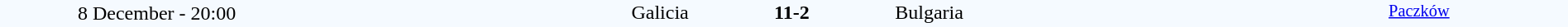<table style="width: 100%; background:#F5FAFF;" cellspacing="0">
<tr>
<td align=center rowspan=3 width=20%>8 December - 20:00</td>
</tr>
<tr>
<td width=24% align=right>Galicia</td>
<td align=center width=13%><strong>11-2</strong></td>
<td width=24%>Bulgaria</td>
<td style=font-size:85% rowspan=3 valign=top align=center><a href='#'>Paczków</a></td>
</tr>
<tr style=font-size:85%>
<td align=right valign=top></td>
<td></td>
<td></td>
</tr>
</table>
